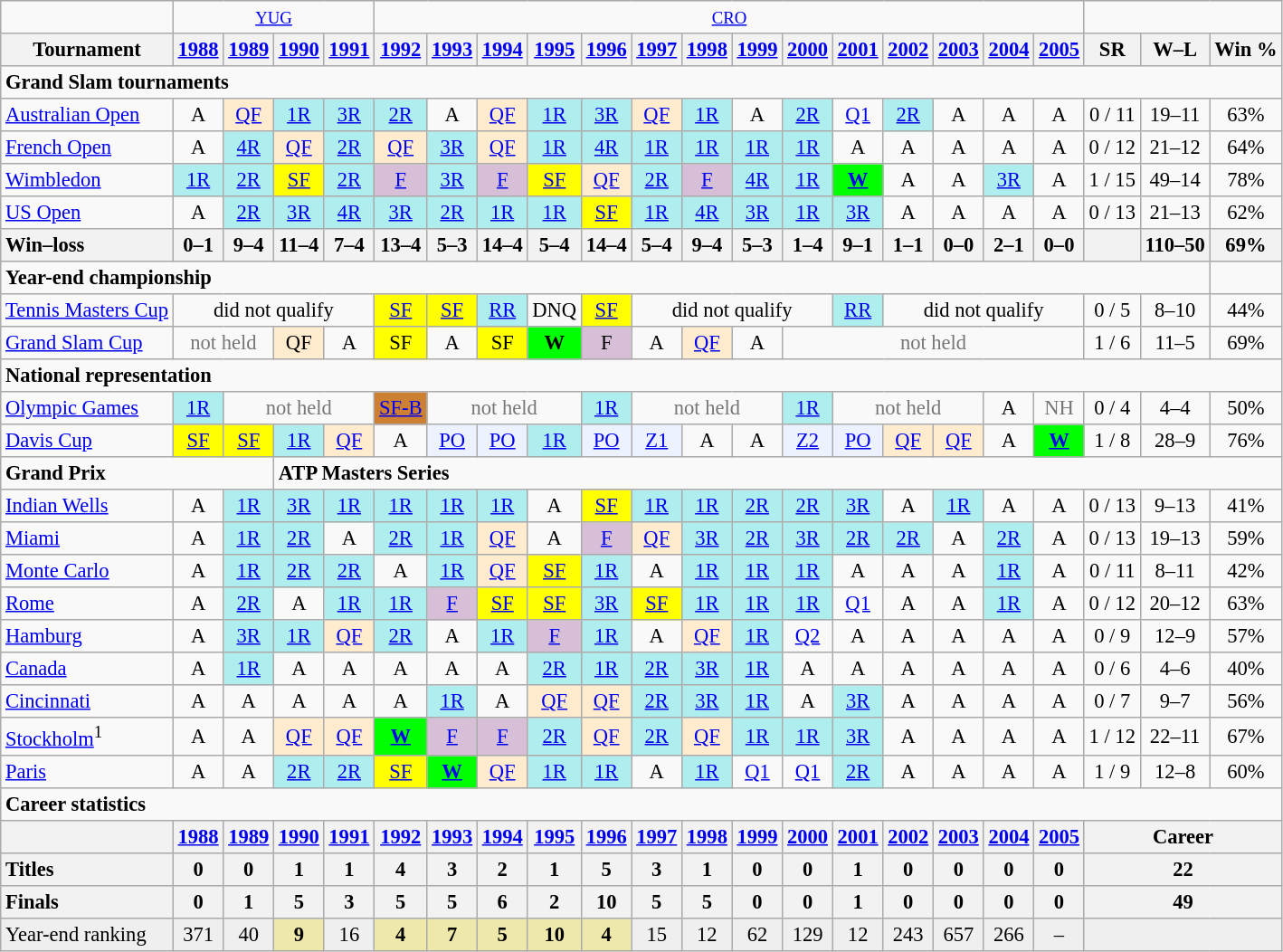<table class="wikitable nowrap" style=text-align:center;font-size:94%>
<tr>
<td></td>
<td colspan=4> <small><a href='#'>YUG</a></small></td>
<td colspan=14> <small><a href='#'>CRO</a></small></td>
<td colspan=3></td>
</tr>
<tr>
<th>Tournament</th>
<th><a href='#'>1988</a></th>
<th><a href='#'>1989</a></th>
<th><a href='#'>1990</a></th>
<th><a href='#'>1991</a></th>
<th><a href='#'>1992</a></th>
<th><a href='#'>1993</a></th>
<th><a href='#'>1994</a></th>
<th><a href='#'>1995</a></th>
<th><a href='#'>1996</a></th>
<th><a href='#'>1997</a></th>
<th><a href='#'>1998</a></th>
<th><a href='#'>1999</a></th>
<th><a href='#'>2000</a></th>
<th><a href='#'>2001</a></th>
<th><a href='#'>2002</a></th>
<th><a href='#'>2003</a></th>
<th><a href='#'>2004</a></th>
<th><a href='#'>2005</a></th>
<th>SR</th>
<th>W–L</th>
<th>Win %</th>
</tr>
<tr>
<td colspan=22 align=left><strong>Grand Slam tournaments</strong></td>
</tr>
<tr>
<td align=left><a href='#'>Australian Open</a></td>
<td>A</td>
<td bgcolor=ffebcd><a href='#'>QF</a></td>
<td bgcolor=afeeee><a href='#'>1R</a></td>
<td bgcolor=afeeee><a href='#'>3R</a></td>
<td bgcolor=afeeee><a href='#'>2R</a></td>
<td>A</td>
<td bgcolor=ffebcd><a href='#'>QF</a></td>
<td bgcolor=afeeee><a href='#'>1R</a></td>
<td bgcolor=afeeee><a href='#'>3R</a></td>
<td bgcolor=ffebcd><a href='#'>QF</a></td>
<td bgcolor=afeeee><a href='#'>1R</a></td>
<td>A</td>
<td bgcolor=afeeee><a href='#'>2R</a></td>
<td><a href='#'>Q1</a></td>
<td bgcolor=afeeee><a href='#'>2R</a></td>
<td>A</td>
<td>A</td>
<td>A</td>
<td>0 / 11</td>
<td>19–11</td>
<td>63%</td>
</tr>
<tr>
<td align=left><a href='#'>French Open</a></td>
<td>A</td>
<td bgcolor=afeeee><a href='#'>4R</a></td>
<td bgcolor=ffebcd><a href='#'>QF</a></td>
<td bgcolor=afeeee><a href='#'>2R</a></td>
<td bgcolor=ffebcd><a href='#'>QF</a></td>
<td bgcolor=afeeee><a href='#'>3R</a></td>
<td bgcolor=ffebcd><a href='#'>QF</a></td>
<td bgcolor=afeeee><a href='#'>1R</a></td>
<td bgcolor=afeeee><a href='#'>4R</a></td>
<td bgcolor=afeeee><a href='#'>1R</a></td>
<td bgcolor=afeeee><a href='#'>1R</a></td>
<td bgcolor=afeeee><a href='#'>1R</a></td>
<td bgcolor=afeeee><a href='#'>1R</a></td>
<td>A</td>
<td>A</td>
<td>A</td>
<td>A</td>
<td>A</td>
<td>0 / 12</td>
<td>21–12</td>
<td>64%</td>
</tr>
<tr>
<td align=left><a href='#'>Wimbledon</a></td>
<td bgcolor=afeeee><a href='#'>1R</a></td>
<td bgcolor=afeeee><a href='#'>2R</a></td>
<td bgcolor=yellow><a href='#'>SF</a></td>
<td bgcolor=afeeee><a href='#'>2R</a></td>
<td bgcolor=thistle><a href='#'>F</a></td>
<td bgcolor=afeeee><a href='#'>3R</a></td>
<td bgcolor=thistle><a href='#'>F</a></td>
<td bgcolor=yellow><a href='#'>SF</a></td>
<td bgcolor=ffebcd><a href='#'>QF</a></td>
<td bgcolor=afeeee><a href='#'>2R</a></td>
<td bgcolor=thistle><a href='#'>F</a></td>
<td bgcolor=afeeee><a href='#'>4R</a></td>
<td bgcolor=afeeee><a href='#'>1R</a></td>
<td bgcolor=lime><a href='#'><strong>W</strong></a></td>
<td>A</td>
<td>A</td>
<td bgcolor=afeeee><a href='#'>3R</a></td>
<td>A</td>
<td>1 / 15</td>
<td>49–14</td>
<td>78%</td>
</tr>
<tr>
<td align=left><a href='#'>US Open</a></td>
<td>A</td>
<td bgcolor=afeeee><a href='#'>2R</a></td>
<td bgcolor=afeeee><a href='#'>3R</a></td>
<td bgcolor=afeeee><a href='#'>4R</a></td>
<td bgcolor=afeeee><a href='#'>3R</a></td>
<td bgcolor=afeeee><a href='#'>2R</a></td>
<td bgcolor=afeeee><a href='#'>1R</a></td>
<td bgcolor=afeeee><a href='#'>1R</a></td>
<td bgcolor=yellow><a href='#'>SF</a></td>
<td bgcolor=afeeee><a href='#'>1R</a></td>
<td bgcolor=afeeee><a href='#'>4R</a></td>
<td bgcolor=afeeee><a href='#'>3R</a></td>
<td bgcolor=afeeee><a href='#'>1R</a></td>
<td bgcolor=afeeee><a href='#'>3R</a></td>
<td>A</td>
<td>A</td>
<td>A</td>
<td>A</td>
<td>0 / 13</td>
<td>21–13</td>
<td>62%</td>
</tr>
<tr>
<th style=text-align:left>Win–loss</th>
<th>0–1</th>
<th>9–4</th>
<th>11–4</th>
<th>7–4</th>
<th>13–4</th>
<th>5–3</th>
<th>14–4</th>
<th>5–4</th>
<th>14–4</th>
<th>5–4</th>
<th>9–4</th>
<th>5–3</th>
<th>1–4</th>
<th>9–1</th>
<th>1–1</th>
<th>0–0</th>
<th>2–1</th>
<th>0–0</th>
<th></th>
<th>110–50</th>
<th>69%</th>
</tr>
<tr>
<td colspan=21 align=left><strong>Year-end championship</strong></td>
</tr>
<tr>
<td align=left><a href='#'>Tennis Masters Cup</a></td>
<td colspan=4>did not qualify</td>
<td bgcolor=yellow><a href='#'>SF</a></td>
<td bgcolor=yellow><a href='#'>SF</a></td>
<td bgcolor=afeeee><a href='#'>RR</a></td>
<td>DNQ</td>
<td bgcolor=yellow><a href='#'>SF</a></td>
<td colspan=4>did not qualify</td>
<td bgcolor=afeeee><a href='#'>RR</a></td>
<td colspan=4>did not qualify</td>
<td>0 / 5</td>
<td>8–10</td>
<td>44%</td>
</tr>
<tr>
<td align=left><a href='#'>Grand Slam Cup</a></td>
<td colspan=2 style=color:#767676>not held</td>
<td bgcolor=ffebcd>QF</td>
<td>A</td>
<td bgcolor=yellow>SF</td>
<td>A</td>
<td bgcolor=yellow>SF</td>
<td bgcolor=lime><strong>W</strong></td>
<td bgcolor=thistle>F</td>
<td>A</td>
<td bgcolor=ffebcd><a href='#'>QF</a></td>
<td>A</td>
<td colspan=6 style=color:#767676>not held</td>
<td>1 / 6</td>
<td>11–5</td>
<td>69%</td>
</tr>
<tr>
<td colspan=22 align=left><strong>National representation</strong></td>
</tr>
<tr>
<td align=left><a href='#'>Olympic Games</a></td>
<td bgcolor=afeeee><a href='#'>1R</a></td>
<td colspan=3 style=color:#767676>not held</td>
<td bgcolor=cd7f32><a href='#'>SF-B</a></td>
<td colspan=3 style=color:#767676>not held</td>
<td bgcolor=afeeee><a href='#'>1R</a></td>
<td colspan=3 style=color:#767676>not held</td>
<td bgcolor=afeeee><a href='#'>1R</a></td>
<td colspan=3 style=color:#767676>not held</td>
<td>A</td>
<td style=color:#767676>NH</td>
<td>0 / 4</td>
<td>4–4</td>
<td>50%</td>
</tr>
<tr>
<td align=left><a href='#'>Davis Cup</a></td>
<td bgcolor=yellow><a href='#'>SF</a></td>
<td bgcolor=yellow><a href='#'>SF</a></td>
<td bgcolor=afeeee><a href='#'>1R</a></td>
<td bgcolor=ffebcd><a href='#'>QF</a></td>
<td>A</td>
<td bgcolor=ecf2ff><a href='#'>PO</a></td>
<td bgcolor=ecf2ff><a href='#'>PO</a></td>
<td bgcolor=afeeee><a href='#'>1R</a></td>
<td bgcolor=ecf2ff><a href='#'>PO</a></td>
<td bgcolor=ecf2ff><a href='#'>Z1</a></td>
<td>A</td>
<td>A</td>
<td bgcolor=ecf2ff><a href='#'>Z2</a></td>
<td bgcolor=ecf2ff><a href='#'>PO</a></td>
<td bgcolor=ffebcd><a href='#'>QF</a></td>
<td bgcolor=ffebcd><a href='#'>QF</a></td>
<td>A</td>
<td bgcolor=lime><strong><a href='#'>W</a></strong></td>
<td>1 / 8</td>
<td>28–9</td>
<td>76%</td>
</tr>
<tr>
<td colspan=3 align=left><strong>Grand Prix</strong></td>
<td colspan=22 align=left><strong>ATP Masters Series</strong></td>
</tr>
<tr>
<td align=left><a href='#'>Indian Wells</a></td>
<td>A</td>
<td bgcolor=afeeee><a href='#'>1R</a></td>
<td bgcolor=afeeee><a href='#'>3R</a></td>
<td bgcolor=afeeee><a href='#'>1R</a></td>
<td bgcolor=afeeee><a href='#'>1R</a></td>
<td bgcolor=afeeee><a href='#'>1R</a></td>
<td bgcolor=afeeee><a href='#'>1R</a></td>
<td>A</td>
<td bgcolor=yellow><a href='#'>SF</a></td>
<td bgcolor=afeeee><a href='#'>1R</a></td>
<td bgcolor=afeeee><a href='#'>1R</a></td>
<td bgcolor=afeeee><a href='#'>2R</a></td>
<td bgcolor=afeeee><a href='#'>2R</a></td>
<td bgcolor=afeeee><a href='#'>3R</a></td>
<td>A</td>
<td bgcolor=afeeee><a href='#'>1R</a></td>
<td>A</td>
<td>A</td>
<td>0 / 13</td>
<td>9–13</td>
<td>41%</td>
</tr>
<tr>
<td align=left><a href='#'>Miami</a></td>
<td>A</td>
<td bgcolor=afeeee><a href='#'>1R</a></td>
<td bgcolor=afeeee><a href='#'>2R</a></td>
<td>A</td>
<td bgcolor=afeeee><a href='#'>2R</a></td>
<td bgcolor=afeeee><a href='#'>1R</a></td>
<td bgcolor=ffebcd><a href='#'>QF</a></td>
<td>A</td>
<td bgcolor=thistle><a href='#'>F</a></td>
<td bgcolor=ffebcd><a href='#'>QF</a></td>
<td bgcolor=afeeee><a href='#'>3R</a></td>
<td bgcolor=afeeee><a href='#'>2R</a></td>
<td bgcolor=afeeee><a href='#'>3R</a></td>
<td bgcolor=afeeee><a href='#'>2R</a></td>
<td bgcolor=afeeee><a href='#'>2R</a></td>
<td>A</td>
<td bgcolor=afeeee><a href='#'>2R</a></td>
<td>A</td>
<td>0 / 13</td>
<td>19–13</td>
<td>59%</td>
</tr>
<tr>
<td align=left><a href='#'>Monte Carlo</a></td>
<td>A</td>
<td bgcolor=afeeee><a href='#'>1R</a></td>
<td bgcolor=afeeee><a href='#'>2R</a></td>
<td bgcolor=afeeee><a href='#'>2R</a></td>
<td>A</td>
<td bgcolor=afeeee><a href='#'>1R</a></td>
<td bgcolor=ffebcd><a href='#'>QF</a></td>
<td bgcolor=yellow><a href='#'>SF</a></td>
<td bgcolor=afeeee><a href='#'>1R</a></td>
<td>A</td>
<td bgcolor=afeeee><a href='#'>1R</a></td>
<td bgcolor=afeeee><a href='#'>1R</a></td>
<td bgcolor=afeeee><a href='#'>1R</a></td>
<td>A</td>
<td>A</td>
<td>A</td>
<td bgcolor=afeeee><a href='#'>1R</a></td>
<td>A</td>
<td>0 / 11</td>
<td>8–11</td>
<td>42%</td>
</tr>
<tr>
<td align=left><a href='#'>Rome</a></td>
<td>A</td>
<td bgcolor=afeeee><a href='#'>2R</a></td>
<td>A</td>
<td bgcolor=afeeee><a href='#'>1R</a></td>
<td bgcolor=afeeee><a href='#'>1R</a></td>
<td bgcolor=thistle><a href='#'>F</a></td>
<td bgcolor=yellow><a href='#'>SF</a></td>
<td bgcolor=yellow><a href='#'>SF</a></td>
<td bgcolor=afeeee><a href='#'>3R</a></td>
<td bgcolor=yellow><a href='#'>SF</a></td>
<td bgcolor=afeeee><a href='#'>1R</a></td>
<td bgcolor=afeeee><a href='#'>1R</a></td>
<td bgcolor=afeeee><a href='#'>1R</a></td>
<td><a href='#'>Q1</a></td>
<td>A</td>
<td>A</td>
<td bgcolor=afeeee><a href='#'>1R</a></td>
<td>A</td>
<td>0 / 12</td>
<td>20–12</td>
<td>63%</td>
</tr>
<tr>
<td align=left><a href='#'>Hamburg</a></td>
<td>A</td>
<td bgcolor=afeeee><a href='#'>3R</a></td>
<td bgcolor=afeeee><a href='#'>1R</a></td>
<td bgcolor=ffebcd><a href='#'>QF</a></td>
<td bgcolor=afeeee><a href='#'>2R</a></td>
<td>A</td>
<td bgcolor=afeeee><a href='#'>1R</a></td>
<td bgcolor=thistle><a href='#'>F</a></td>
<td bgcolor=afeeee><a href='#'>1R</a></td>
<td>A</td>
<td bgcolor=ffebcd><a href='#'>QF</a></td>
<td bgcolor=afeeee><a href='#'>1R</a></td>
<td><a href='#'>Q2</a></td>
<td>A</td>
<td>A</td>
<td>A</td>
<td>A</td>
<td>A</td>
<td>0 / 9</td>
<td>12–9</td>
<td>57%</td>
</tr>
<tr>
<td align=left><a href='#'>Canada</a></td>
<td>A</td>
<td bgcolor=afeeee><a href='#'>1R</a></td>
<td>A</td>
<td>A</td>
<td>A</td>
<td>A</td>
<td>A</td>
<td bgcolor=afeeee><a href='#'>2R</a></td>
<td bgcolor=afeeee><a href='#'>1R</a></td>
<td bgcolor=afeeee><a href='#'>2R</a></td>
<td bgcolor=afeeee><a href='#'>3R</a></td>
<td bgcolor=afeeee><a href='#'>1R</a></td>
<td>A</td>
<td>A</td>
<td>A</td>
<td>A</td>
<td>A</td>
<td>A</td>
<td>0 / 6</td>
<td>4–6</td>
<td>40%</td>
</tr>
<tr>
<td align=left><a href='#'>Cincinnati</a></td>
<td>A</td>
<td>A</td>
<td>A</td>
<td>A</td>
<td>A</td>
<td bgcolor=afeeee><a href='#'>1R</a></td>
<td>A</td>
<td bgcolor=ffebcd><a href='#'>QF</a></td>
<td bgcolor=ffebcd><a href='#'>QF</a></td>
<td bgcolor=afeeee><a href='#'>2R</a></td>
<td bgcolor=afeeee><a href='#'>3R</a></td>
<td bgcolor=afeeee><a href='#'>1R</a></td>
<td>A</td>
<td bgcolor=afeeee><a href='#'>3R</a></td>
<td>A</td>
<td>A</td>
<td>A</td>
<td>A</td>
<td>0 / 7</td>
<td>9–7</td>
<td>56%</td>
</tr>
<tr>
<td align=left><a href='#'>Stockholm</a><sup>1</sup></td>
<td>A</td>
<td>A</td>
<td bgcolor=ffebcd><a href='#'>QF</a></td>
<td bgcolor=ffebcd><a href='#'>QF</a></td>
<td bgcolor=lime><strong><a href='#'>W</a></strong></td>
<td bgcolor=thistle><a href='#'>F</a></td>
<td bgcolor=thistle><a href='#'>F</a></td>
<td bgcolor=afeeee><a href='#'>2R</a></td>
<td bgcolor=ffebcd><a href='#'>QF</a></td>
<td bgcolor=afeeee><a href='#'>2R</a></td>
<td bgcolor=ffebcd><a href='#'>QF</a></td>
<td bgcolor=afeeee><a href='#'>1R</a></td>
<td bgcolor=afeeee><a href='#'>1R</a></td>
<td bgcolor=afeeee><a href='#'>3R</a></td>
<td>A</td>
<td>A</td>
<td>A</td>
<td>A</td>
<td>1 / 12</td>
<td>22–11</td>
<td>67%</td>
</tr>
<tr>
<td align=left><a href='#'>Paris</a></td>
<td>A</td>
<td>A</td>
<td bgcolor=afeeee><a href='#'>2R</a></td>
<td bgcolor=afeeee><a href='#'>2R</a></td>
<td bgcolor=yellow><a href='#'>SF</a></td>
<td bgcolor=lime><strong><a href='#'>W</a></strong></td>
<td bgcolor=ffebcd><a href='#'>QF</a></td>
<td bgcolor=afeeee><a href='#'>1R</a></td>
<td bgcolor=afeeee><a href='#'>1R</a></td>
<td>A</td>
<td bgcolor=afeeee><a href='#'>1R</a></td>
<td><a href='#'>Q1</a></td>
<td><a href='#'>Q1</a></td>
<td bgcolor=afeeee><a href='#'>2R</a></td>
<td>A</td>
<td>A</td>
<td>A</td>
<td>A</td>
<td>1 / 9</td>
<td>12–8</td>
<td>60%</td>
</tr>
<tr>
<td colspan=22 align=left><strong>Career statistics</strong></td>
</tr>
<tr>
<th></th>
<th><a href='#'>1988</a></th>
<th><a href='#'>1989</a></th>
<th><a href='#'>1990</a></th>
<th><a href='#'>1991</a></th>
<th><a href='#'>1992</a></th>
<th><a href='#'>1993</a></th>
<th><a href='#'>1994</a></th>
<th><a href='#'>1995</a></th>
<th><a href='#'>1996</a></th>
<th><a href='#'>1997</a></th>
<th><a href='#'>1998</a></th>
<th><a href='#'>1999</a></th>
<th><a href='#'>2000</a></th>
<th><a href='#'>2001</a></th>
<th><a href='#'>2002</a></th>
<th><a href='#'>2003</a></th>
<th><a href='#'>2004</a></th>
<th><a href='#'>2005</a></th>
<th colspan=3>Career</th>
</tr>
<tr bgcolor=efefef>
<th style=text-align:left>Titles</th>
<th>0</th>
<th>0</th>
<th>1</th>
<th>1</th>
<th>4</th>
<th>3</th>
<th>2</th>
<th>1</th>
<th>5</th>
<th>3</th>
<th>1</th>
<th>0</th>
<th>0</th>
<th>1</th>
<th>0</th>
<th>0</th>
<th>0</th>
<th>0</th>
<th colspan=3>22</th>
</tr>
<tr>
<th style=text-align:left>Finals</th>
<th>0</th>
<th>1</th>
<th>5</th>
<th>3</th>
<th>5</th>
<th>5</th>
<th>6</th>
<th>2</th>
<th>10</th>
<th>5</th>
<th>5</th>
<th>0</th>
<th>0</th>
<th>1</th>
<th>0</th>
<th>0</th>
<th>0</th>
<th>0</th>
<th colspan=3>49</th>
</tr>
<tr bgcolor=efefef>
<td align=left>Year-end ranking</td>
<td>371</td>
<td>40</td>
<td bgcolor=eee8aa><strong>9</strong></td>
<td>16</td>
<td bgcolor=eee8aa><strong>4</strong></td>
<td bgcolor=eee8aa><strong>7</strong></td>
<td bgcolor=eee8aa><strong>5</strong></td>
<td bgcolor=eee8aa><strong>10</strong></td>
<td bgcolor=eee8aa><strong>4</strong></td>
<td>15</td>
<td>12</td>
<td>62</td>
<td>129</td>
<td>12</td>
<td>243</td>
<td>657</td>
<td>266</td>
<td>–</td>
<td colspan=3></td>
</tr>
</table>
